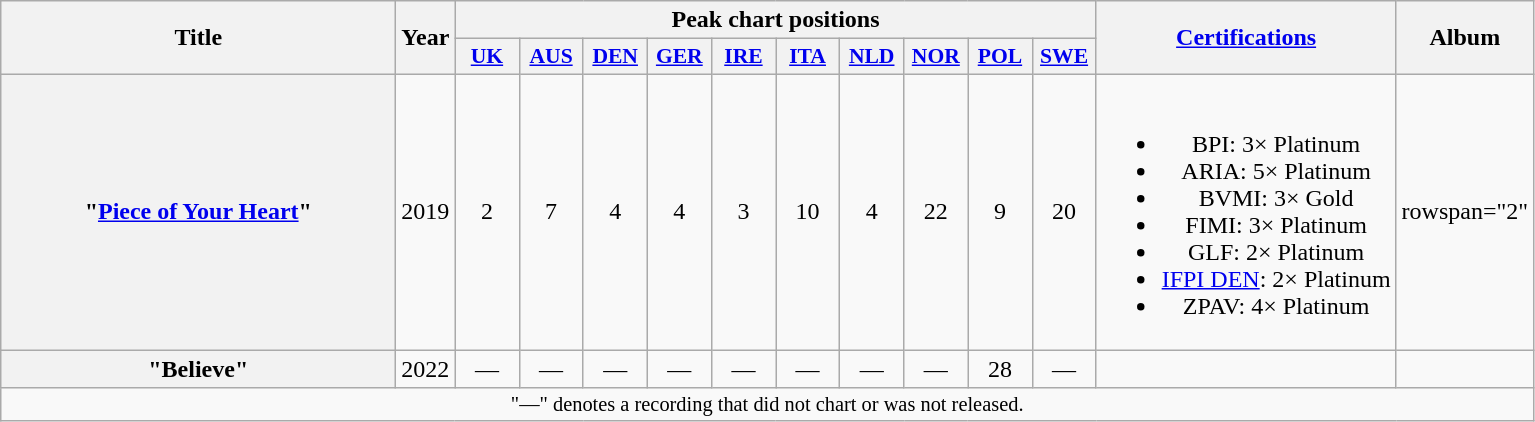<table class="wikitable plainrowheaders" style="text-align:center;">
<tr>
<th scope="col" rowspan="2" style="width:16em;">Title</th>
<th scope="col" rowspan="2" style="width:1em;">Year</th>
<th scope="col" colspan="10">Peak chart positions</th>
<th scope="col" rowspan="2"><a href='#'>Certifications</a></th>
<th scope="col" rowspan="2">Album</th>
</tr>
<tr>
<th scope="col" style="width:2.5em;font-size:90%;"><a href='#'>UK</a><br></th>
<th scope="col" style="width:2.5em;font-size:90%;"><a href='#'>AUS</a><br></th>
<th scope="col" style="width:2.5em;font-size:90%;"><a href='#'>DEN</a><br></th>
<th scope="col" style="width:2.5em;font-size:90%;"><a href='#'>GER</a><br></th>
<th scope="col" style="width:2.5em;font-size:90%;"><a href='#'>IRE</a><br></th>
<th scope="col" style="width:2.5em;font-size:90%;"><a href='#'>ITA</a><br></th>
<th scope="col" style="width:2.5em;font-size:90%;"><a href='#'>NLD</a><br></th>
<th scope="col" style="width:2.5em;font-size:90%;"><a href='#'>NOR</a><br></th>
<th scope="col" style="width:2.5em;font-size:90%;"><a href='#'>POL</a><br></th>
<th scope="col" style="width:2.5em;font-size:90%;"><a href='#'>SWE</a><br></th>
</tr>
<tr>
<th scope="row">"<a href='#'>Piece of Your Heart</a>"<br></th>
<td>2019</td>
<td>2</td>
<td>7</td>
<td>4</td>
<td>4</td>
<td>3</td>
<td>10</td>
<td>4</td>
<td>22</td>
<td>9</td>
<td>20</td>
<td><br><ul><li>BPI: 3× Platinum</li><li>ARIA: 5× Platinum</li><li>BVMI: 3× Gold</li><li>FIMI: 3× Platinum</li><li>GLF: 2× Platinum</li><li><a href='#'>IFPI DEN</a>: 2× Platinum</li><li>ZPAV: 4× Platinum</li></ul></td>
<td>rowspan="2" </td>
</tr>
<tr>
<th scope="row">"Believe"<br></th>
<td>2022</td>
<td>—</td>
<td>—</td>
<td>—</td>
<td>—</td>
<td>—</td>
<td>—</td>
<td>—</td>
<td>—</td>
<td>28</td>
<td>—</td>
<td></td>
</tr>
<tr>
<td colspan="14" style="font-size:85%">"—" denotes a recording that did not chart or was not released.</td>
</tr>
</table>
